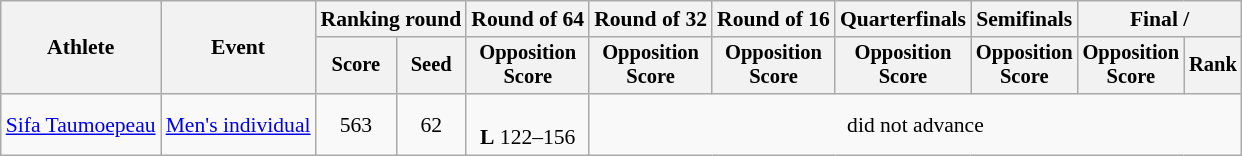<table class="wikitable" style="font-size:90%">
<tr>
<th rowspan="2">Athlete</th>
<th rowspan="2">Event</th>
<th colspan="2">Ranking round</th>
<th>Round of 64</th>
<th>Round of 32</th>
<th>Round of 16</th>
<th>Quarterfinals</th>
<th>Semifinals</th>
<th colspan="2">Final / </th>
</tr>
<tr style="font-size:95%">
<th>Score</th>
<th>Seed</th>
<th>Opposition<br>Score</th>
<th>Opposition<br>Score</th>
<th>Opposition<br>Score</th>
<th>Opposition<br>Score</th>
<th>Opposition<br>Score</th>
<th>Opposition<br>Score</th>
<th>Rank</th>
</tr>
<tr align=center>
<td align=left><a href='#'>Sifa Taumoepeau</a></td>
<td align=left><a href='#'>Men's individual</a></td>
<td>563</td>
<td>62</td>
<td><br><strong>L</strong> 122–156</td>
<td colspan=6>did not advance</td>
</tr>
</table>
